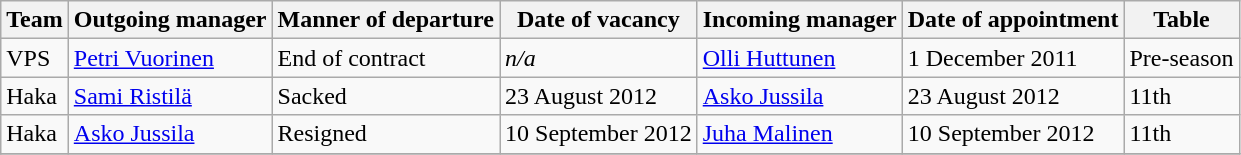<table class="wikitable">
<tr>
<th>Team</th>
<th>Outgoing manager</th>
<th>Manner of departure</th>
<th>Date of vacancy</th>
<th>Incoming manager</th>
<th>Date of appointment</th>
<th>Table</th>
</tr>
<tr>
<td>VPS</td>
<td> <a href='#'>Petri Vuorinen</a></td>
<td>End of contract</td>
<td><em>n/a</em></td>
<td> <a href='#'>Olli Huttunen</a></td>
<td>1 December 2011</td>
<td>Pre-season</td>
</tr>
<tr>
<td>Haka</td>
<td> <a href='#'>Sami Ristilä</a></td>
<td>Sacked</td>
<td>23 August 2012</td>
<td> <a href='#'>Asko Jussila</a></td>
<td>23 August 2012</td>
<td>11th</td>
</tr>
<tr>
<td>Haka</td>
<td> <a href='#'>Asko Jussila</a></td>
<td>Resigned</td>
<td>10 September 2012</td>
<td> <a href='#'>Juha Malinen</a></td>
<td>10 September 2012</td>
<td>11th</td>
</tr>
<tr>
</tr>
</table>
